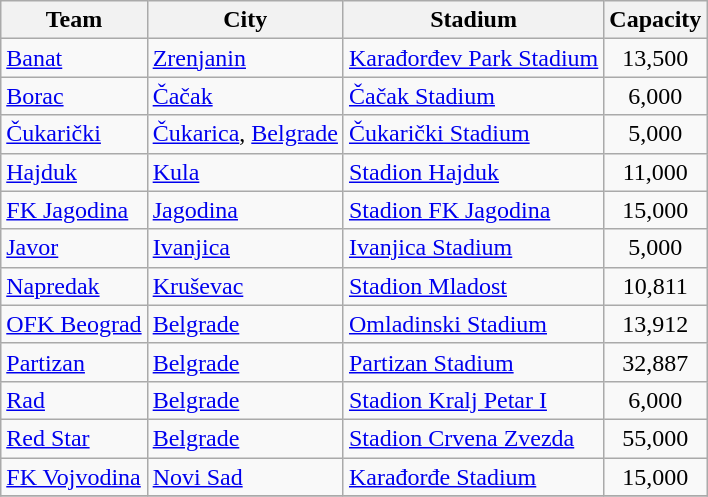<table class="wikitable sortable">
<tr>
<th>Team</th>
<th>City</th>
<th>Stadium</th>
<th>Capacity</th>
</tr>
<tr>
<td><a href='#'>Banat</a></td>
<td><a href='#'>Zrenjanin</a></td>
<td><a href='#'>Karađorđev Park Stadium</a></td>
<td align="center">13,500</td>
</tr>
<tr>
<td><a href='#'>Borac</a></td>
<td><a href='#'>Čačak</a></td>
<td><a href='#'>Čačak Stadium</a></td>
<td align="center">6,000</td>
</tr>
<tr>
<td><a href='#'>Čukarički</a></td>
<td><a href='#'>Čukarica</a>, <a href='#'>Belgrade</a></td>
<td><a href='#'>Čukarički Stadium</a></td>
<td align="center">5,000</td>
</tr>
<tr>
<td><a href='#'>Hajduk</a></td>
<td><a href='#'>Kula</a></td>
<td><a href='#'>Stadion Hajduk</a></td>
<td align="center">11,000</td>
</tr>
<tr>
<td><a href='#'>FK Jagodina</a></td>
<td><a href='#'>Jagodina</a></td>
<td><a href='#'>Stadion FK Jagodina</a></td>
<td align="center">15,000</td>
</tr>
<tr>
<td><a href='#'>Javor</a></td>
<td><a href='#'>Ivanjica</a></td>
<td><a href='#'>Ivanjica Stadium</a></td>
<td align="center">5,000</td>
</tr>
<tr>
<td><a href='#'>Napredak</a></td>
<td><a href='#'>Kruševac</a></td>
<td><a href='#'>Stadion Mladost</a></td>
<td align="center">10,811</td>
</tr>
<tr>
<td><a href='#'>OFK Beograd</a></td>
<td><a href='#'>Belgrade</a></td>
<td><a href='#'>Omladinski Stadium</a></td>
<td align="center">13,912</td>
</tr>
<tr>
<td><a href='#'>Partizan</a></td>
<td><a href='#'>Belgrade</a></td>
<td><a href='#'>Partizan Stadium</a></td>
<td align="center">32,887</td>
</tr>
<tr>
<td><a href='#'>Rad</a></td>
<td><a href='#'>Belgrade</a></td>
<td><a href='#'>Stadion Kralj Petar I</a></td>
<td align="center">6,000</td>
</tr>
<tr>
<td><a href='#'>Red Star</a></td>
<td><a href='#'>Belgrade</a></td>
<td><a href='#'>Stadion Crvena Zvezda</a></td>
<td align="center">55,000</td>
</tr>
<tr>
<td><a href='#'>FK Vojvodina</a></td>
<td><a href='#'>Novi Sad</a></td>
<td><a href='#'>Karađorđe Stadium</a></td>
<td align="center">15,000</td>
</tr>
<tr>
</tr>
</table>
